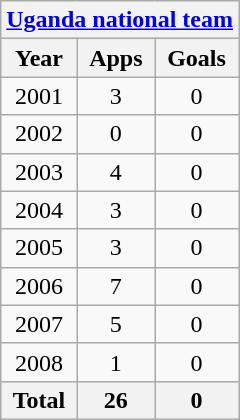<table class="wikitable" style="text-align:center">
<tr>
<th colspan=3><a href='#'>Uganda national team</a></th>
</tr>
<tr>
<th>Year</th>
<th>Apps</th>
<th>Goals</th>
</tr>
<tr>
<td>2001</td>
<td>3</td>
<td>0</td>
</tr>
<tr>
<td>2002</td>
<td>0</td>
<td>0</td>
</tr>
<tr>
<td>2003</td>
<td>4</td>
<td>0</td>
</tr>
<tr>
<td>2004</td>
<td>3</td>
<td>0</td>
</tr>
<tr>
<td>2005</td>
<td>3</td>
<td>0</td>
</tr>
<tr>
<td>2006</td>
<td>7</td>
<td>0</td>
</tr>
<tr>
<td>2007</td>
<td>5</td>
<td>0</td>
</tr>
<tr>
<td>2008</td>
<td>1</td>
<td>0</td>
</tr>
<tr>
<th>Total</th>
<th>26</th>
<th>0</th>
</tr>
</table>
